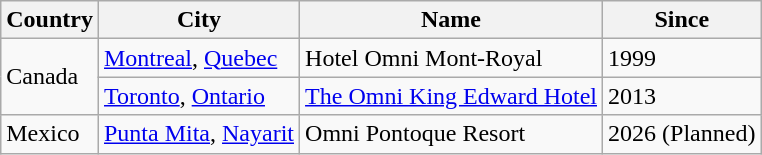<table class="wikitable">
<tr>
<th>Country</th>
<th>City</th>
<th>Name</th>
<th>Since</th>
</tr>
<tr>
<td rowspan="2">Canada</td>
<td><a href='#'>Montreal</a>, <a href='#'>Quebec</a></td>
<td>Hotel Omni Mont-Royal</td>
<td>1999</td>
</tr>
<tr>
<td><a href='#'>Toronto</a>, <a href='#'>Ontario</a></td>
<td><a href='#'>The Omni King Edward Hotel</a></td>
<td>2013</td>
</tr>
<tr>
<td>Mexico</td>
<td><a href='#'>Punta Mita</a>, <a href='#'>Nayarit</a></td>
<td>Omni Pontoque Resort</td>
<td>2026 (Planned)</td>
</tr>
</table>
